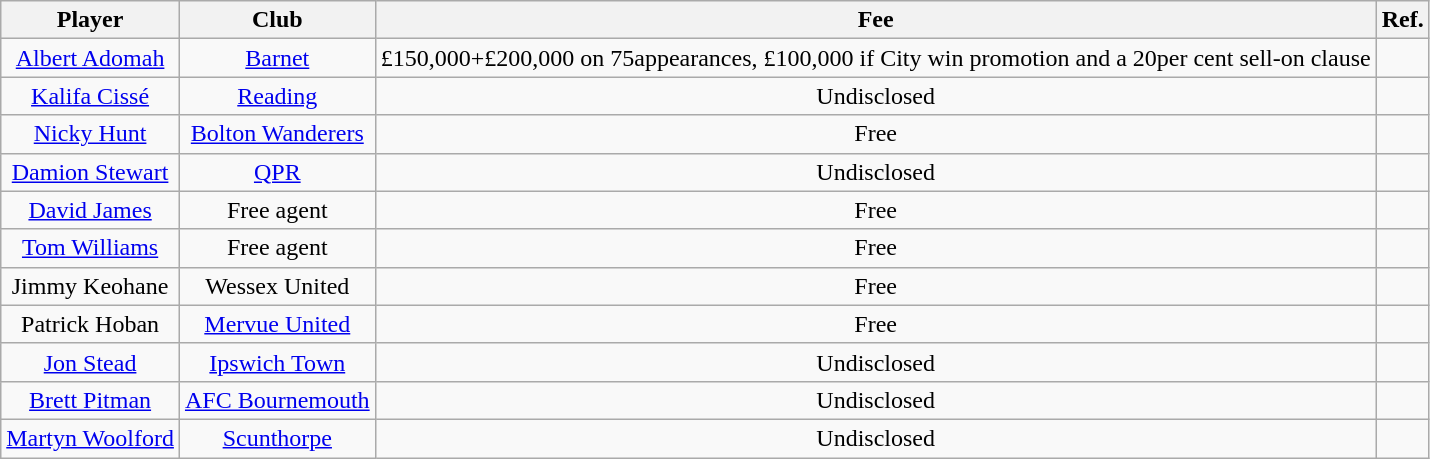<table class="wikitable" style="text-align: center">
<tr>
<th>Player</th>
<th>Club</th>
<th>Fee</th>
<th>Ref.</th>
</tr>
<tr>
<td><a href='#'>Albert Adomah</a></td>
<td><a href='#'>Barnet</a></td>
<td>£150,000+£200,000 on 75appearances, £100,000 if City win promotion and a 20per cent sell-on clause</td>
<td></td>
</tr>
<tr>
<td><a href='#'>Kalifa Cissé</a></td>
<td><a href='#'>Reading</a></td>
<td>Undisclosed</td>
<td></td>
</tr>
<tr>
<td><a href='#'>Nicky Hunt</a></td>
<td><a href='#'>Bolton Wanderers</a></td>
<td>Free</td>
<td></td>
</tr>
<tr>
<td><a href='#'>Damion Stewart</a></td>
<td><a href='#'>QPR</a></td>
<td>Undisclosed</td>
<td></td>
</tr>
<tr>
<td><a href='#'>David James</a></td>
<td>Free agent</td>
<td>Free</td>
<td></td>
</tr>
<tr>
<td><a href='#'>Tom Williams</a></td>
<td>Free agent</td>
<td>Free</td>
<td></td>
</tr>
<tr>
<td>Jimmy Keohane</td>
<td>Wessex United</td>
<td>Free</td>
<td></td>
</tr>
<tr>
<td>Patrick Hoban</td>
<td><a href='#'>Mervue United</a></td>
<td>Free</td>
<td></td>
</tr>
<tr>
<td><a href='#'>Jon Stead</a></td>
<td><a href='#'>Ipswich Town</a></td>
<td>Undisclosed</td>
<td></td>
</tr>
<tr>
<td><a href='#'>Brett Pitman</a></td>
<td><a href='#'>AFC Bournemouth</a></td>
<td>Undisclosed</td>
<td></td>
</tr>
<tr>
<td><a href='#'>Martyn Woolford</a></td>
<td><a href='#'>Scunthorpe</a></td>
<td>Undisclosed</td>
<td></td>
</tr>
</table>
